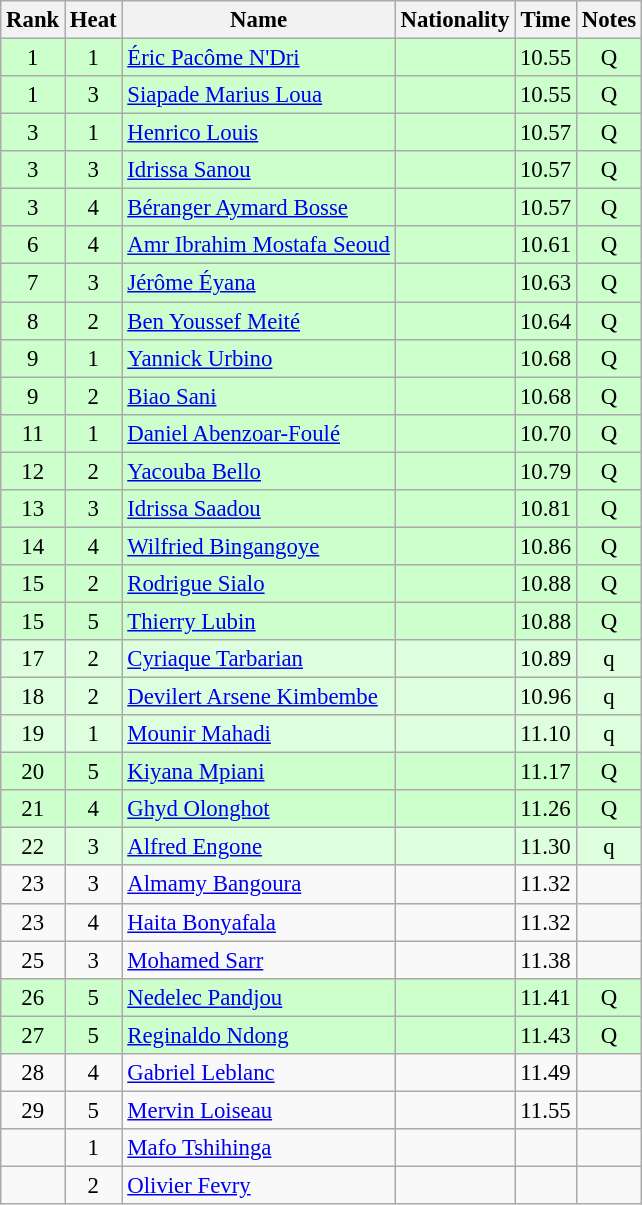<table class="wikitable sortable" style="text-align:center; font-size:95%">
<tr>
<th>Rank</th>
<th>Heat</th>
<th>Name</th>
<th>Nationality</th>
<th>Time</th>
<th>Notes</th>
</tr>
<tr bgcolor=ccffcc>
<td>1</td>
<td>1</td>
<td align=left><a href='#'>Éric Pacôme N'Dri</a></td>
<td align=left></td>
<td>10.55</td>
<td>Q</td>
</tr>
<tr bgcolor=ccffcc>
<td>1</td>
<td>3</td>
<td align=left><a href='#'>Siapade Marius Loua</a></td>
<td align=left></td>
<td>10.55</td>
<td>Q</td>
</tr>
<tr bgcolor=ccffcc>
<td>3</td>
<td>1</td>
<td align=left><a href='#'>Henrico Louis</a></td>
<td align=left></td>
<td>10.57</td>
<td>Q</td>
</tr>
<tr bgcolor=ccffcc>
<td>3</td>
<td>3</td>
<td align=left><a href='#'>Idrissa Sanou</a></td>
<td align=left></td>
<td>10.57</td>
<td>Q</td>
</tr>
<tr bgcolor=ccffcc>
<td>3</td>
<td>4</td>
<td align=left><a href='#'>Béranger Aymard Bosse</a></td>
<td align=left></td>
<td>10.57</td>
<td>Q</td>
</tr>
<tr bgcolor=ccffcc>
<td>6</td>
<td>4</td>
<td align=left><a href='#'>Amr Ibrahim Mostafa Seoud</a></td>
<td align=left></td>
<td>10.61</td>
<td>Q</td>
</tr>
<tr bgcolor=ccffcc>
<td>7</td>
<td>3</td>
<td align=left><a href='#'>Jérôme Éyana</a></td>
<td align=left></td>
<td>10.63</td>
<td>Q</td>
</tr>
<tr bgcolor=ccffcc>
<td>8</td>
<td>2</td>
<td align=left><a href='#'>Ben Youssef Meité</a></td>
<td align=left></td>
<td>10.64</td>
<td>Q</td>
</tr>
<tr bgcolor=ccffcc>
<td>9</td>
<td>1</td>
<td align=left><a href='#'>Yannick Urbino</a></td>
<td align=left></td>
<td>10.68</td>
<td>Q</td>
</tr>
<tr bgcolor=ccffcc>
<td>9</td>
<td>2</td>
<td align=left><a href='#'>Biao Sani</a></td>
<td align=left></td>
<td>10.68</td>
<td>Q</td>
</tr>
<tr bgcolor=ccffcc>
<td>11</td>
<td>1</td>
<td align=left><a href='#'>Daniel Abenzoar-Foulé</a></td>
<td align=left></td>
<td>10.70</td>
<td>Q</td>
</tr>
<tr bgcolor=ccffcc>
<td>12</td>
<td>2</td>
<td align=left><a href='#'>Yacouba Bello</a></td>
<td align=left></td>
<td>10.79</td>
<td>Q</td>
</tr>
<tr bgcolor=ccffcc>
<td>13</td>
<td>3</td>
<td align=left><a href='#'>Idrissa Saadou</a></td>
<td align=left></td>
<td>10.81</td>
<td>Q</td>
</tr>
<tr bgcolor=ccffcc>
<td>14</td>
<td>4</td>
<td align=left><a href='#'>Wilfried Bingangoye</a></td>
<td align=left></td>
<td>10.86</td>
<td>Q</td>
</tr>
<tr bgcolor=ccffcc>
<td>15</td>
<td>2</td>
<td align=left><a href='#'>Rodrigue Sialo</a></td>
<td align=left></td>
<td>10.88</td>
<td>Q</td>
</tr>
<tr bgcolor=ccffcc>
<td>15</td>
<td>5</td>
<td align=left><a href='#'>Thierry Lubin</a></td>
<td align=left></td>
<td>10.88</td>
<td>Q</td>
</tr>
<tr bgcolor=ddffdd>
<td>17</td>
<td>2</td>
<td align=left><a href='#'>Cyriaque Tarbarian</a></td>
<td align=left></td>
<td>10.89</td>
<td>q</td>
</tr>
<tr bgcolor=ddffdd>
<td>18</td>
<td>2</td>
<td align=left><a href='#'>Devilert Arsene Kimbembe</a></td>
<td align=left></td>
<td>10.96</td>
<td>q</td>
</tr>
<tr bgcolor=ddffdd>
<td>19</td>
<td>1</td>
<td align=left><a href='#'>Mounir Mahadi</a></td>
<td align=left></td>
<td>11.10</td>
<td>q</td>
</tr>
<tr bgcolor=ccffcc>
<td>20</td>
<td>5</td>
<td align=left><a href='#'>Kiyana Mpiani</a></td>
<td align=left></td>
<td>11.17</td>
<td>Q</td>
</tr>
<tr bgcolor=ccffcc>
<td>21</td>
<td>4</td>
<td align=left><a href='#'>Ghyd Olonghot</a></td>
<td align=left></td>
<td>11.26</td>
<td>Q</td>
</tr>
<tr bgcolor=ddffdd>
<td>22</td>
<td>3</td>
<td align=left><a href='#'>Alfred Engone</a></td>
<td align=left></td>
<td>11.30</td>
<td>q</td>
</tr>
<tr>
<td>23</td>
<td>3</td>
<td align=left><a href='#'>Almamy Bangoura</a></td>
<td align=left></td>
<td>11.32</td>
<td></td>
</tr>
<tr>
<td>23</td>
<td>4</td>
<td align=left><a href='#'>Haita Bonyafala</a></td>
<td align=left></td>
<td>11.32</td>
<td></td>
</tr>
<tr>
<td>25</td>
<td>3</td>
<td align=left><a href='#'>Mohamed Sarr</a></td>
<td align=left></td>
<td>11.38</td>
<td></td>
</tr>
<tr bgcolor=ccffcc>
<td>26</td>
<td>5</td>
<td align=left><a href='#'>Nedelec Pandjou</a></td>
<td align=left></td>
<td>11.41</td>
<td>Q</td>
</tr>
<tr bgcolor=ccffcc>
<td>27</td>
<td>5</td>
<td align=left><a href='#'>Reginaldo Ndong</a></td>
<td align=left></td>
<td>11.43</td>
<td>Q</td>
</tr>
<tr>
<td>28</td>
<td>4</td>
<td align=left><a href='#'>Gabriel Leblanc</a></td>
<td align=left></td>
<td>11.49</td>
<td></td>
</tr>
<tr>
<td>29</td>
<td>5</td>
<td align=left><a href='#'>Mervin Loiseau</a></td>
<td align=left></td>
<td>11.55</td>
<td></td>
</tr>
<tr>
<td></td>
<td>1</td>
<td align=left><a href='#'>Mafo Tshihinga</a></td>
<td align=left></td>
<td></td>
<td></td>
</tr>
<tr>
<td></td>
<td>2</td>
<td align=left><a href='#'>Olivier Fevry</a></td>
<td align=left></td>
<td></td>
<td></td>
</tr>
</table>
